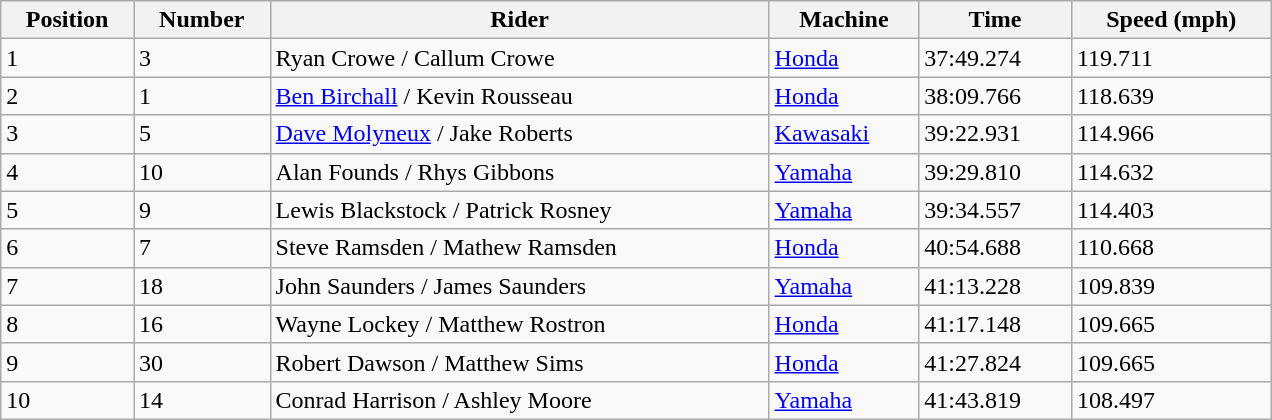<table class="wikitable"  style="width:53em;margin-bottom:0;">
<tr>
<th>Position</th>
<th>Number</th>
<th>Rider</th>
<th>Machine</th>
<th>Time</th>
<th>Speed (mph)</th>
</tr>
<tr>
<td>1</td>
<td>3</td>
<td>Ryan Crowe / Callum Crowe</td>
<td><a href='#'>Honda</a></td>
<td>37:49.274</td>
<td>119.711</td>
</tr>
<tr>
<td>2</td>
<td>1</td>
<td><a href='#'>Ben Birchall</a> / Kevin Rousseau</td>
<td><a href='#'>Honda</a></td>
<td>38:09.766</td>
<td>118.639</td>
</tr>
<tr>
<td>3</td>
<td>5</td>
<td><a href='#'>Dave Molyneux</a> / Jake Roberts</td>
<td><a href='#'>Kawasaki</a></td>
<td>39:22.931</td>
<td>114.966</td>
</tr>
<tr>
<td>4</td>
<td>10</td>
<td>Alan Founds / Rhys Gibbons</td>
<td><a href='#'>Yamaha</a></td>
<td>39:29.810</td>
<td>114.632</td>
</tr>
<tr>
<td>5</td>
<td>9</td>
<td>Lewis Blackstock / Patrick Rosney</td>
<td><a href='#'>Yamaha</a></td>
<td>39:34.557</td>
<td>114.403</td>
</tr>
<tr>
<td>6</td>
<td>7</td>
<td>Steve Ramsden / Mathew Ramsden</td>
<td><a href='#'>Honda</a></td>
<td>40:54.688</td>
<td>110.668</td>
</tr>
<tr>
<td>7</td>
<td>18</td>
<td>John Saunders / James Saunders</td>
<td><a href='#'>Yamaha</a></td>
<td>41:13.228</td>
<td>109.839</td>
</tr>
<tr>
<td>8</td>
<td>16</td>
<td>Wayne Lockey / Matthew Rostron</td>
<td><a href='#'>Honda</a></td>
<td>41:17.148</td>
<td>109.665</td>
</tr>
<tr>
<td>9</td>
<td>30</td>
<td>Robert Dawson / Matthew Sims</td>
<td><a href='#'>Honda</a></td>
<td>41:27.824</td>
<td>109.665</td>
</tr>
<tr>
<td>10</td>
<td>14</td>
<td>Conrad Harrison / Ashley Moore</td>
<td><a href='#'>Yamaha</a></td>
<td>41:43.819</td>
<td>108.497</td>
</tr>
</table>
